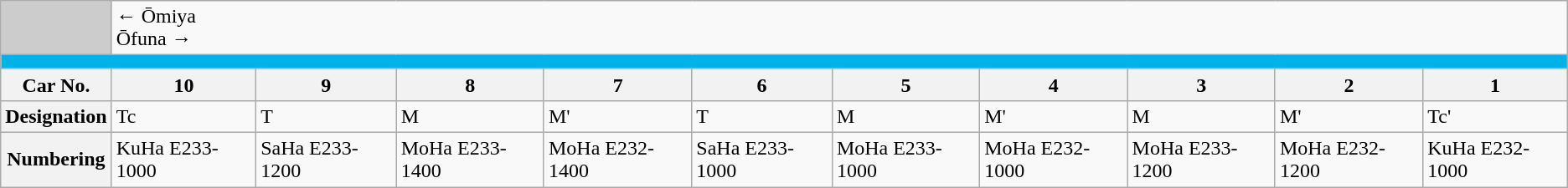<table class="wikitable">
<tr>
<td style="background-color:#ccc;"> </td>
<td colspan="10"><div>← Ōmiya</div><div>Ōfuna →</div></td>
</tr>
<tr style="line-height: 10px; background-color: #00B2E5;">
<td colspan="11" style="padding:0; border:0;"> </td>
</tr>
<tr>
<th>Car No.</th>
<th>10</th>
<th>9</th>
<th>8</th>
<th>7</th>
<th>6</th>
<th>5</th>
<th>4</th>
<th>3</th>
<th>2</th>
<th>1</th>
</tr>
<tr>
<th>Designation</th>
<td>Tc</td>
<td>T</td>
<td>M</td>
<td>M'</td>
<td>T</td>
<td>M</td>
<td>M'</td>
<td>M</td>
<td>M'</td>
<td>Tc'</td>
</tr>
<tr>
<th>Numbering</th>
<td>KuHa E233-1000</td>
<td>SaHa E233-1200</td>
<td>MoHa E233-1400</td>
<td>MoHa E232-1400</td>
<td>SaHa E233-1000</td>
<td>MoHa E233-1000</td>
<td>MoHa E232-1000</td>
<td>MoHa E233-1200</td>
<td>MoHa E232-1200</td>
<td>KuHa E232-1000</td>
</tr>
</table>
